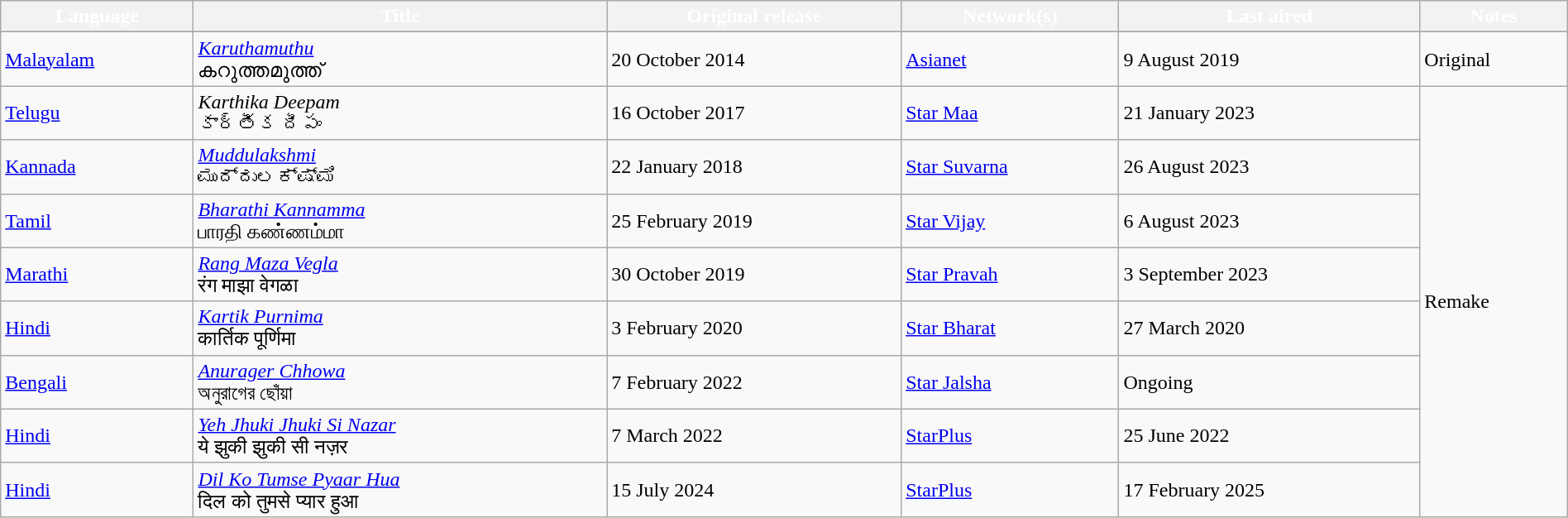<table class="wikitable" style="width: 100%; margin-right: 0;">
<tr style="color:white">
<th width:15%;">Language</th>
<th width:50%;">Title</th>
<th width:64%;">Original release</th>
<th width:12%;">Network(s)</th>
<th width:64%;">Last aired</th>
<th width:25%;">Notes</th>
</tr>
<tr>
</tr>
<tr>
<td><a href='#'>Malayalam</a></td>
<td><em><a href='#'>Karuthamuthu</a></em> <br> കറുത്തമുത്ത്</td>
<td>20 October 2014</td>
<td><a href='#'>Asianet</a></td>
<td>9 August 2019</td>
<td>Original</td>
</tr>
<tr>
<td><a href='#'>Telugu</a></td>
<td><em>Karthika Deepam</em> <br> కార్తీక దీపం</td>
<td>16 October 2017</td>
<td><a href='#'>Star Maa</a></td>
<td>21 January 2023</td>
<td rowspan="8">Remake</td>
</tr>
<tr>
<td><a href='#'>Kannada</a></td>
<td><em><a href='#'>Muddulakshmi</a></em> <br> ಮುದ್ದುಲಕ್ಷ್ಮಿ</td>
<td>22 January 2018</td>
<td><a href='#'>Star Suvarna</a></td>
<td>26 August 2023</td>
</tr>
<tr>
<td><a href='#'>Tamil</a></td>
<td><em><a href='#'>Bharathi Kannamma</a></em> <br> பாரதி கண்ணம்மா</td>
<td>25 February 2019</td>
<td><a href='#'>Star Vijay</a></td>
<td>6 August 2023</td>
</tr>
<tr>
<td><a href='#'>Marathi</a></td>
<td><em><a href='#'>Rang Maza Vegla</a></em> <br> रंग माझा वेगळा</td>
<td>30 October 2019</td>
<td><a href='#'>Star Pravah</a></td>
<td>3 September 2023</td>
</tr>
<tr>
<td><a href='#'>Hindi</a></td>
<td><em><a href='#'>Kartik Purnima</a></em>  <br> कार्तिक पूर्णिमा</td>
<td>3 February 2020</td>
<td><a href='#'>Star Bharat</a></td>
<td>27 March 2020</td>
</tr>
<tr>
<td><a href='#'>Bengali</a></td>
<td><em><a href='#'>Anurager Chhowa</a></em> <br> অনুরাগের ছোঁয়া</td>
<td>7 February 2022</td>
<td><a href='#'>Star Jalsha</a></td>
<td>Ongoing</td>
</tr>
<tr>
<td><a href='#'>Hindi</a></td>
<td><em><a href='#'>Yeh Jhuki Jhuki Si Nazar</a></em> <br> ये झुकी झुकी सी नज़र</td>
<td>7 March 2022</td>
<td><a href='#'>StarPlus</a></td>
<td>25 June 2022</td>
</tr>
<tr>
<td><a href='#'>Hindi</a></td>
<td><em><a href='#'>Dil Ko Tumse Pyaar Hua</a></em> <br> दिल को तुमसे प्यार हुआ</td>
<td>15 July 2024</td>
<td><a href='#'>StarPlus</a></td>
<td>17 February 2025</td>
</tr>
</table>
